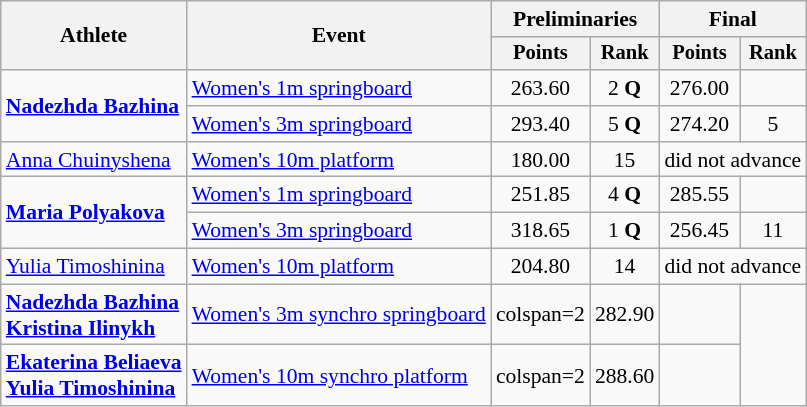<table class=wikitable style="font-size:90%">
<tr>
<th rowspan="2">Athlete</th>
<th rowspan="2">Event</th>
<th colspan="2">Preliminaries</th>
<th colspan="2">Final</th>
</tr>
<tr style="font-size:95%">
<th>Points</th>
<th>Rank</th>
<th>Points</th>
<th>Rank</th>
</tr>
<tr align=center>
<td align=left rowspan=2><strong><a href='#'>Nadezhda Bazhina</a></strong></td>
<td align=left><a href='#'>Women's 1m springboard</a></td>
<td>263.60</td>
<td>2 <strong>Q</strong></td>
<td>276.00</td>
<td></td>
</tr>
<tr align=center>
<td align=left><a href='#'>Women's 3m springboard</a></td>
<td>293.40</td>
<td>5 <strong>Q</strong></td>
<td>274.20</td>
<td>5</td>
</tr>
<tr align=center>
<td align=left><a href='#'>Anna Chuinyshena</a></td>
<td align=left><a href='#'>Women's 10m platform</a></td>
<td>180.00</td>
<td>15</td>
<td colspan=2>did not advance</td>
</tr>
<tr align=center>
<td align=left rowspan=2><strong><a href='#'>Maria Polyakova</a></strong></td>
<td align=left><a href='#'>Women's 1m springboard</a></td>
<td>251.85</td>
<td>4 <strong>Q</strong></td>
<td>285.55</td>
<td></td>
</tr>
<tr align=center>
<td align=left><a href='#'>Women's 3m springboard</a></td>
<td>318.65</td>
<td>1 <strong>Q</strong></td>
<td>256.45</td>
<td>11</td>
</tr>
<tr align=center>
<td align=left><a href='#'>Yulia Timoshinina</a></td>
<td align=left><a href='#'>Women's 10m platform</a></td>
<td>204.80</td>
<td>14</td>
<td colspan=2>did not advance</td>
</tr>
<tr align=center>
<td align=left><strong><a href='#'>Nadezhda Bazhina</a><br><a href='#'>Kristina Ilinykh</a></strong></td>
<td align=left><a href='#'>Women's 3m synchro springboard</a></td>
<td>colspan=2 </td>
<td>282.90</td>
<td></td>
</tr>
<tr align=center>
<td align=left><strong><a href='#'>Ekaterina Beliaeva</a><br><a href='#'>Yulia Timoshinina</a></strong></td>
<td align=left><a href='#'>Women's 10m synchro platform</a></td>
<td>colspan=2 </td>
<td>288.60</td>
<td></td>
</tr>
</table>
